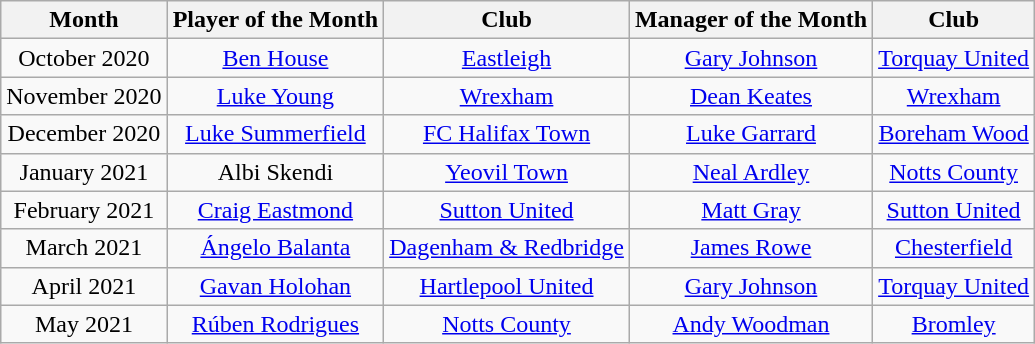<table class=wikitable style="text-align:center">
<tr>
<th>Month</th>
<th>Player of the Month</th>
<th>Club</th>
<th>Manager of the Month</th>
<th>Club</th>
</tr>
<tr>
<td>October 2020</td>
<td> <a href='#'>Ben House</a></td>
<td><a href='#'>Eastleigh</a></td>
<td> <a href='#'>Gary Johnson</a></td>
<td><a href='#'>Torquay United</a></td>
</tr>
<tr>
<td>November 2020</td>
<td> <a href='#'>Luke Young</a></td>
<td><a href='#'>Wrexham</a></td>
<td> <a href='#'>Dean Keates</a></td>
<td><a href='#'>Wrexham</a></td>
</tr>
<tr>
<td>December 2020</td>
<td> <a href='#'>Luke Summerfield</a></td>
<td><a href='#'>FC Halifax Town</a></td>
<td> <a href='#'>Luke Garrard</a></td>
<td><a href='#'>Boreham Wood</a></td>
</tr>
<tr>
<td>January 2021</td>
<td> Albi Skendi</td>
<td><a href='#'>Yeovil Town</a></td>
<td> <a href='#'>Neal Ardley</a></td>
<td><a href='#'>Notts County</a></td>
</tr>
<tr>
<td>February 2021</td>
<td> <a href='#'>Craig Eastmond</a></td>
<td><a href='#'>Sutton United</a></td>
<td> <a href='#'>Matt Gray</a></td>
<td><a href='#'>Sutton United</a></td>
</tr>
<tr>
<td>March 2021</td>
<td> <a href='#'>Ángelo Balanta</a></td>
<td><a href='#'>Dagenham & Redbridge</a></td>
<td> <a href='#'>James Rowe</a></td>
<td><a href='#'>Chesterfield</a></td>
</tr>
<tr>
<td>April 2021</td>
<td> <a href='#'>Gavan Holohan</a></td>
<td><a href='#'>Hartlepool United</a></td>
<td> <a href='#'>Gary Johnson</a></td>
<td><a href='#'>Torquay United</a></td>
</tr>
<tr>
<td>May 2021</td>
<td> <a href='#'>Rúben Rodrigues</a></td>
<td><a href='#'>Notts County</a></td>
<td> <a href='#'>Andy Woodman</a></td>
<td><a href='#'>Bromley</a></td>
</tr>
</table>
